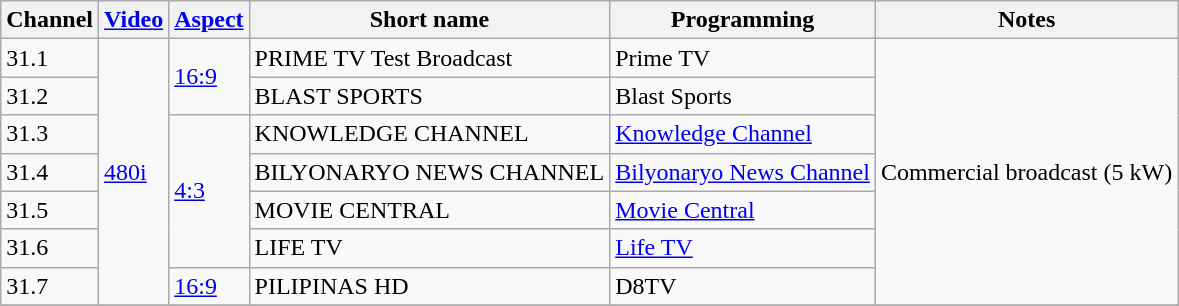<table class="wikitable">
<tr>
<th>Channel</th>
<th><a href='#'>Video</a></th>
<th><a href='#'>Aspect</a></th>
<th>Short name</th>
<th>Programming</th>
<th>Notes</th>
</tr>
<tr>
<td>31.1</td>
<td rowspan="7"><a href='#'>480i</a></td>
<td rowspan="2"><a href='#'>16:9</a></td>
<td>PRIME TV Test Broadcast</td>
<td>Prime TV</td>
<td rowspan="7">Commercial broadcast (5 kW)</td>
</tr>
<tr>
<td>31.2</td>
<td>BLAST SPORTS</td>
<td>Blast Sports</td>
</tr>
<tr>
<td>31.3</td>
<td rowspan="4"><a href='#'>4:3</a></td>
<td>KNOWLEDGE CHANNEL</td>
<td><a href='#'>Knowledge Channel</a></td>
</tr>
<tr>
<td>31.4</td>
<td>BILYONARYO NEWS CHANNEL</td>
<td><a href='#'>Bilyonaryo News Channel</a></td>
</tr>
<tr>
<td>31.5</td>
<td>MOVIE CENTRAL</td>
<td><a href='#'>Movie Central</a></td>
</tr>
<tr>
<td>31.6</td>
<td>LIFE TV</td>
<td><a href='#'>Life TV</a></td>
</tr>
<tr>
<td>31.7</td>
<td><a href='#'>16:9</a></td>
<td>PILIPINAS HD</td>
<td>D8TV</td>
</tr>
<tr>
</tr>
</table>
